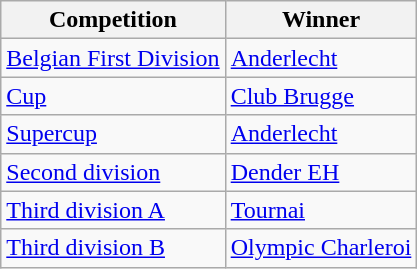<table class="wikitable">
<tr>
<th>Competition</th>
<th>Winner</th>
</tr>
<tr>
<td><a href='#'>Belgian First Division</a></td>
<td><a href='#'>Anderlecht</a></td>
</tr>
<tr>
<td><a href='#'>Cup</a></td>
<td><a href='#'>Club Brugge</a></td>
</tr>
<tr>
<td><a href='#'>Supercup</a></td>
<td><a href='#'>Anderlecht</a></td>
</tr>
<tr>
<td><a href='#'>Second division</a></td>
<td><a href='#'>Dender EH</a></td>
</tr>
<tr>
<td><a href='#'>Third division A</a></td>
<td><a href='#'>Tournai</a></td>
</tr>
<tr>
<td><a href='#'>Third division B</a></td>
<td><a href='#'>Olympic Charleroi</a></td>
</tr>
</table>
